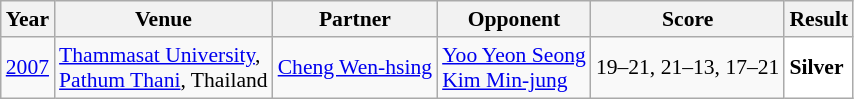<table class="sortable wikitable" style="font-size:90%;">
<tr>
<th>Year</th>
<th>Venue</th>
<th>Partner</th>
<th>Opponent</th>
<th>Score</th>
<th>Result</th>
</tr>
<tr>
<td align="center"><a href='#'>2007</a></td>
<td align="left"><a href='#'>Thammasat University</a>,<br><a href='#'>Pathum Thani</a>, Thailand</td>
<td align="left"> <a href='#'>Cheng Wen-hsing</a></td>
<td align="left"> <a href='#'>Yoo Yeon Seong</a><br> <a href='#'>Kim Min-jung</a></td>
<td align="left">19–21, 21–13, 17–21</td>
<td style="text-align:left; background:white"> <strong>Silver</strong></td>
</tr>
</table>
